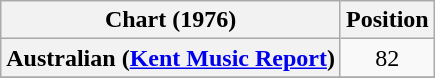<table class="wikitable sortable plainrowheaders">
<tr>
<th scope="col">Chart (1976)</th>
<th scope="col">Position</th>
</tr>
<tr>
<th scope="row">Australian (<a href='#'>Kent Music Report</a>)</th>
<td style="text-align:center;">82</td>
</tr>
<tr>
</tr>
</table>
